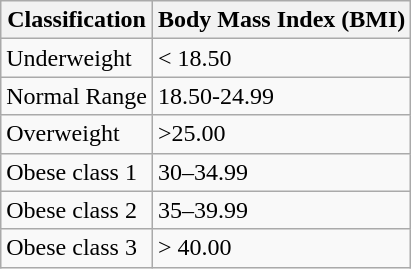<table class="wikitable" style="float: center;">
<tr>
<th>Classification</th>
<th>Body Mass Index (BMI)</th>
</tr>
<tr>
<td>Underweight</td>
<td>< 18.50</td>
</tr>
<tr>
<td>Normal Range</td>
<td>18.50-24.99</td>
</tr>
<tr>
<td>Overweight</td>
<td>>25.00</td>
</tr>
<tr>
<td>Obese class 1</td>
<td>30–34.99</td>
</tr>
<tr>
<td>Obese class 2</td>
<td>35–39.99</td>
</tr>
<tr>
<td>Obese class 3</td>
<td>> 40.00</td>
</tr>
</table>
